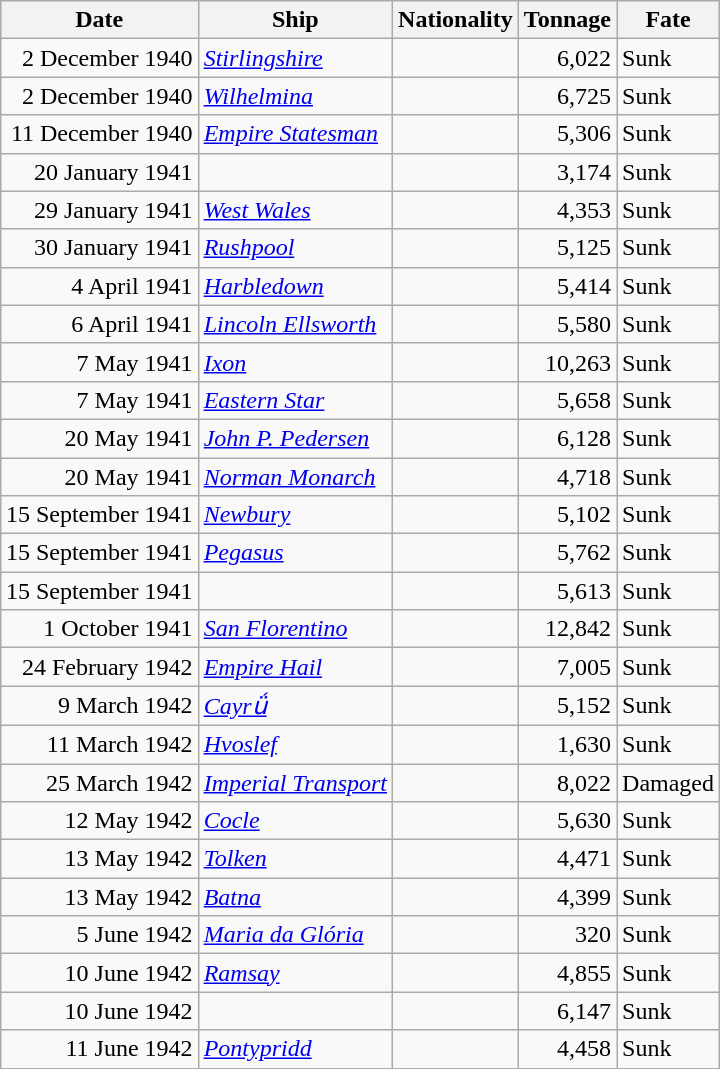<table class="wikitable sortable" style="margin: 1em auto 1em auto;"|->
<tr>
<th>Date</th>
<th>Ship</th>
<th>Nationality</th>
<th>Tonnage</th>
<th>Fate</th>
</tr>
<tr>
<td align="right">2 December 1940</td>
<td align="left"><a href='#'><em>Stirlingshire</em></a></td>
<td align="left"></td>
<td align="right">6,022</td>
<td align="left">Sunk</td>
</tr>
<tr>
<td align="right">2 December 1940</td>
<td align="left"><a href='#'><em>Wilhelmina</em></a></td>
<td align="left"></td>
<td align="right">6,725</td>
<td align="left">Sunk</td>
</tr>
<tr>
<td align="right">11 December 1940</td>
<td align="left"><a href='#'><em>Empire Statesman</em></a></td>
<td align="left"></td>
<td align="right">5,306</td>
<td align="left">Sunk</td>
</tr>
<tr>
<td align="right">20 January 1941</td>
<td align="left"></td>
<td align="left"></td>
<td align="right">3,174</td>
<td align="left">Sunk</td>
</tr>
<tr>
<td align="right">29 January 1941</td>
<td align="left"><a href='#'><em>West Wales</em></a></td>
<td align="left"></td>
<td align="right">4,353</td>
<td align="left">Sunk</td>
</tr>
<tr>
<td align="right">30 January 1941</td>
<td align="left"><a href='#'><em>Rushpool</em></a></td>
<td align="left"></td>
<td align="right">5,125</td>
<td align="left">Sunk</td>
</tr>
<tr>
<td align="right">4 April 1941</td>
<td align="left"><a href='#'><em>Harbledown</em></a></td>
<td align="left"></td>
<td align="right">5,414</td>
<td align="left">Sunk</td>
</tr>
<tr>
<td align="right">6 April 1941</td>
<td align="left"><a href='#'><em>Lincoln Ellsworth</em></a></td>
<td align="left"></td>
<td align="right">5,580</td>
<td align="left">Sunk</td>
</tr>
<tr>
<td align="right">7 May 1941</td>
<td align="left"><a href='#'><em>Ixon</em></a></td>
<td align="left"></td>
<td align="right">10,263</td>
<td align="left">Sunk</td>
</tr>
<tr>
<td align="right">7 May 1941</td>
<td align="left"><a href='#'><em>Eastern Star</em></a></td>
<td align="left"></td>
<td align="right">5,658</td>
<td align="left">Sunk</td>
</tr>
<tr>
<td align="right">20 May 1941</td>
<td align="left"><a href='#'><em>John P. Pedersen</em></a></td>
<td align="left"></td>
<td align="right">6,128</td>
<td align="left">Sunk</td>
</tr>
<tr>
<td align="right">20 May 1941</td>
<td align="left"><a href='#'><em>Norman Monarch</em></a></td>
<td align="left"></td>
<td align="right">4,718</td>
<td align="left">Sunk</td>
</tr>
<tr>
<td align="right">15 September 1941</td>
<td align="left"><a href='#'><em>Newbury</em></a></td>
<td align="left"></td>
<td align="right">5,102</td>
<td align="left">Sunk</td>
</tr>
<tr>
<td align="right">15 September 1941</td>
<td align="left"><a href='#'><em>Pegasus</em></a></td>
<td align="left"></td>
<td align="right">5,762</td>
<td align="left">Sunk</td>
</tr>
<tr>
<td align="right">15 September 1941</td>
<td align="left"></td>
<td align="left"></td>
<td align="right">5,613</td>
<td align="left">Sunk</td>
</tr>
<tr>
<td align="right">1 October 1941</td>
<td align="left"><a href='#'><em>San Florentino</em></a></td>
<td align="left"></td>
<td align="right">12,842</td>
<td align="left">Sunk</td>
</tr>
<tr>
<td align="right">24 February 1942</td>
<td align="left"><a href='#'><em>Empire Hail</em></a></td>
<td align="left"></td>
<td align="right">7,005</td>
<td align="left">Sunk</td>
</tr>
<tr>
<td align="right">9 March 1942</td>
<td align="left"><a href='#'><em>Cayrǘ</em></a></td>
<td align="left"></td>
<td align="right">5,152</td>
<td align="left">Sunk</td>
</tr>
<tr>
<td align="right">11 March 1942</td>
<td align="left"><a href='#'><em>Hvoslef</em></a></td>
<td align="left"></td>
<td align="right">1,630</td>
<td align="left">Sunk</td>
</tr>
<tr>
<td align="right">25 March 1942</td>
<td align="left"><a href='#'><em>Imperial Transport</em></a></td>
<td align="left"></td>
<td align="right">8,022</td>
<td align="left">Damaged</td>
</tr>
<tr>
<td align="right">12 May 1942</td>
<td align="left"><a href='#'><em>Cocle</em></a></td>
<td align="left"></td>
<td align="right">5,630</td>
<td align="left">Sunk</td>
</tr>
<tr>
<td align="right">13 May 1942</td>
<td align="left"><a href='#'><em>Tolken</em></a></td>
<td align="left"></td>
<td align="right">4,471</td>
<td align="left">Sunk</td>
</tr>
<tr>
<td align="right">13 May 1942</td>
<td align="left"><a href='#'><em>Batna</em></a></td>
<td align="left"></td>
<td align="right">4,399</td>
<td align="left">Sunk</td>
</tr>
<tr>
<td align="right">5 June 1942</td>
<td align="left"><a href='#'><em>Maria da Glória</em></a></td>
<td align="left"></td>
<td align="right">320</td>
<td align="left">Sunk</td>
</tr>
<tr>
<td align="right">10 June 1942</td>
<td align="left"><a href='#'><em>Ramsay</em></a></td>
<td align="left"></td>
<td align="right">4,855</td>
<td align="left">Sunk</td>
</tr>
<tr>
<td align="right">10 June 1942</td>
<td align="left"></td>
<td align="left"></td>
<td align="right">6,147</td>
<td align="left">Sunk</td>
</tr>
<tr>
<td align="right">11 June 1942</td>
<td align="left"><a href='#'><em>Pontypridd</em></a></td>
<td align="left"></td>
<td align="right">4,458</td>
<td align="left">Sunk</td>
</tr>
</table>
